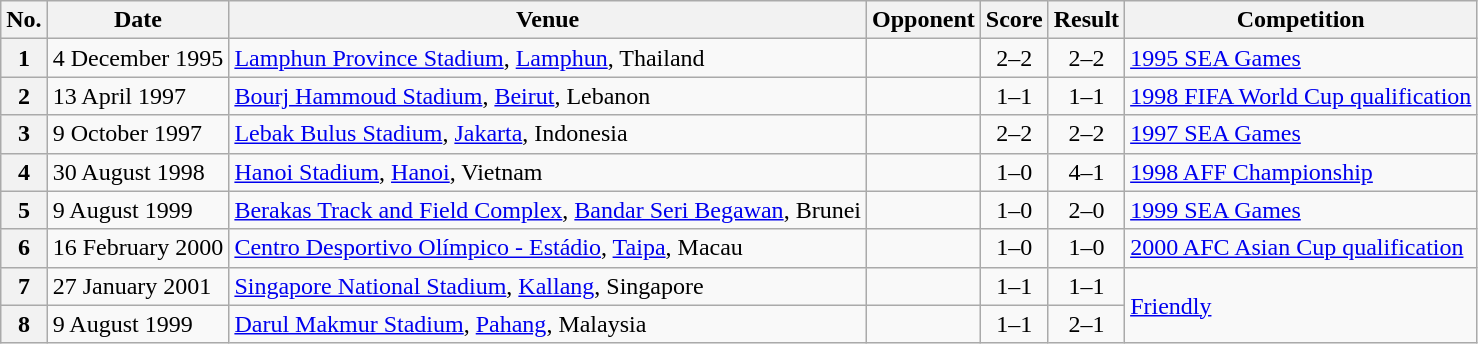<table class="wikitable sortable plainrowheaders">
<tr>
<th scope="col">No.</th>
<th scope="col" data-sort-type="date">Date</th>
<th scope="col">Venue</th>
<th scope="col">Opponent</th>
<th scope="col">Score</th>
<th scope="col">Result</th>
<th scope="col">Competition</th>
</tr>
<tr>
<th scope="row">1</th>
<td>4 December 1995</td>
<td><a href='#'>Lamphun Province Stadium</a>, <a href='#'>Lamphun</a>, Thailand</td>
<td></td>
<td align="center">2–2</td>
<td align="center">2–2</td>
<td><a href='#'>1995 SEA Games</a></td>
</tr>
<tr>
<th scope="row">2</th>
<td>13 April 1997</td>
<td><a href='#'>Bourj Hammoud Stadium</a>, <a href='#'>Beirut</a>, Lebanon</td>
<td></td>
<td align="center">1–1</td>
<td align="center">1–1</td>
<td><a href='#'>1998 FIFA World Cup qualification</a></td>
</tr>
<tr>
<th scope="row">3</th>
<td>9 October 1997</td>
<td><a href='#'>Lebak Bulus Stadium</a>, <a href='#'>Jakarta</a>, Indonesia</td>
<td></td>
<td align="center">2–2</td>
<td align="center">2–2</td>
<td><a href='#'>1997 SEA Games</a></td>
</tr>
<tr>
<th scope="row">4</th>
<td>30 August 1998</td>
<td><a href='#'>Hanoi Stadium</a>, <a href='#'>Hanoi</a>, Vietnam</td>
<td></td>
<td align="center">1–0</td>
<td align="center">4–1</td>
<td><a href='#'>1998 AFF Championship</a></td>
</tr>
<tr>
<th scope="row">5</th>
<td>9 August 1999</td>
<td><a href='#'>Berakas Track and Field Complex</a>, <a href='#'>Bandar Seri Begawan</a>, Brunei</td>
<td></td>
<td align="center">1–0</td>
<td align="center">2–0</td>
<td><a href='#'>1999 SEA Games</a></td>
</tr>
<tr>
<th scope="row">6</th>
<td>16 February 2000</td>
<td><a href='#'>Centro Desportivo Olímpico - Estádio</a>, <a href='#'>Taipa</a>, Macau</td>
<td></td>
<td align="center">1–0</td>
<td align="center">1–0</td>
<td><a href='#'>2000 AFC Asian Cup qualification</a></td>
</tr>
<tr>
<th scope="row">7</th>
<td>27 January 2001</td>
<td><a href='#'>Singapore National Stadium</a>, <a href='#'>Kallang</a>, Singapore</td>
<td></td>
<td align="center">1–1</td>
<td align="center">1–1</td>
<td rowspan="2"><a href='#'>Friendly</a></td>
</tr>
<tr>
<th scope="row">8</th>
<td>9 August 1999</td>
<td><a href='#'>Darul Makmur Stadium</a>, <a href='#'>Pahang</a>, Malaysia</td>
<td></td>
<td align="center">1–1</td>
<td align="center">2–1</td>
</tr>
</table>
